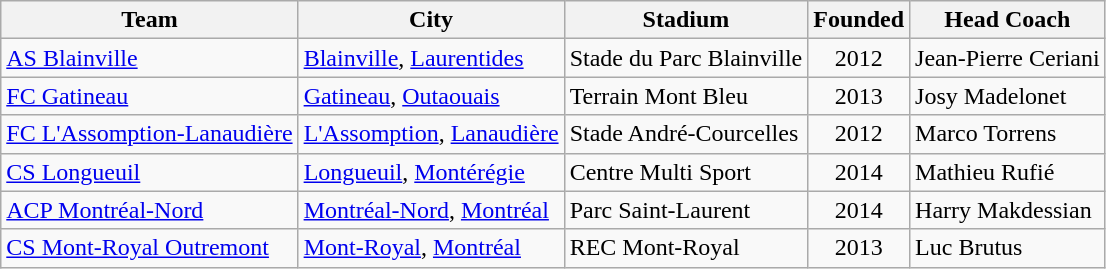<table class="wikitable">
<tr>
<th style="background:">Team</th>
<th style="background:">City</th>
<th style="background:">Stadium</th>
<th style="background:">Founded</th>
<th style="background:">Head Coach</th>
</tr>
<tr>
<td><a href='#'>AS Blainville</a></td>
<td><a href='#'>Blainville</a>, <a href='#'>Laurentides</a></td>
<td>Stade du Parc Blainville</td>
<td align=center>2012</td>
<td> Jean-Pierre Ceriani</td>
</tr>
<tr>
<td><a href='#'>FC Gatineau</a></td>
<td><a href='#'>Gatineau</a>, <a href='#'>Outaouais</a></td>
<td>Terrain Mont Bleu</td>
<td align=center>2013</td>
<td> Josy Madelonet</td>
</tr>
<tr>
<td><a href='#'>FC L'Assomption-Lanaudière</a></td>
<td><a href='#'>L'Assomption</a>, <a href='#'>Lanaudière</a></td>
<td>Stade André-Courcelles</td>
<td align=center>2012</td>
<td> Marco Torrens</td>
</tr>
<tr>
<td><a href='#'>CS Longueuil</a></td>
<td><a href='#'>Longueuil</a>, <a href='#'>Montérégie</a></td>
<td>Centre Multi Sport</td>
<td align=center>2014</td>
<td> Mathieu Rufié</td>
</tr>
<tr>
<td><a href='#'>ACP Montréal-Nord</a></td>
<td><a href='#'>Montréal-Nord</a>, <a href='#'>Montréal</a></td>
<td>Parc Saint-Laurent</td>
<td align=center>2014</td>
<td> Harry Makdessian</td>
</tr>
<tr>
<td><a href='#'>CS Mont-Royal Outremont</a></td>
<td><a href='#'>Mont-Royal</a>, <a href='#'>Montréal</a></td>
<td>REC Mont-Royal</td>
<td align=center>2013</td>
<td> Luc Brutus</td>
</tr>
</table>
